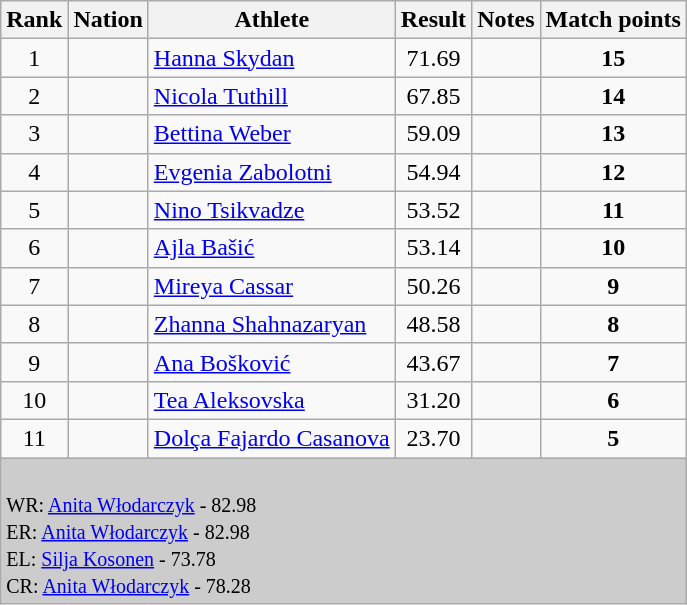<table class="wikitable sortable" style="text-align:left;">
<tr>
<th>Rank</th>
<th>Nation</th>
<th>Athlete</th>
<th>Result</th>
<th>Notes</th>
<th>Match points</th>
</tr>
<tr>
<td align=center>1</td>
<td></td>
<td><a href='#'>Hanna Skydan</a></td>
<td align=center>71.69</td>
<td align=center></td>
<td align=center><strong>15</strong></td>
</tr>
<tr>
<td align=center>2</td>
<td></td>
<td><a href='#'>Nicola Tuthill</a></td>
<td align=center>67.85</td>
<td align=center></td>
<td align=center><strong>14</strong></td>
</tr>
<tr>
<td align=center>3</td>
<td></td>
<td><a href='#'>Bettina Weber</a></td>
<td align=center>59.09</td>
<td></td>
<td align=center><strong>13</strong></td>
</tr>
<tr>
<td align=center>4</td>
<td></td>
<td><a href='#'>Evgenia Zabolotni</a></td>
<td align=center>54.94</td>
<td></td>
<td align=center><strong>12</strong></td>
</tr>
<tr>
<td align=center>5</td>
<td></td>
<td><a href='#'>Nino Tsikvadze</a></td>
<td align=center>53.52</td>
<td align=center></td>
<td align=center><strong>11</strong></td>
</tr>
<tr>
<td align=center>6</td>
<td></td>
<td><a href='#'>Ajla Bašić</a></td>
<td align=center>53.14</td>
<td></td>
<td align=center><strong>10</strong></td>
</tr>
<tr>
<td align=center>7</td>
<td></td>
<td><a href='#'>Mireya Cassar</a></td>
<td align=center>50.26</td>
<td></td>
<td align=center><strong>9</strong></td>
</tr>
<tr>
<td align=center>8</td>
<td></td>
<td><a href='#'>Zhanna Shahnazaryan</a></td>
<td align=center>48.58</td>
<td align=center></td>
<td align=center><strong>8</strong></td>
</tr>
<tr>
<td align=center>9</td>
<td></td>
<td><a href='#'>Ana Bošković</a></td>
<td align=center>43.67</td>
<td align=center></td>
<td align=center><strong>7</strong></td>
</tr>
<tr>
<td align=center>10</td>
<td></td>
<td><a href='#'>Tea Aleksovska</a></td>
<td align=center>31.20</td>
<td align=center></td>
<td align=center><strong>6</strong></td>
</tr>
<tr>
<td align=center>11</td>
<td></td>
<td><a href='#'>Dolça Fajardo Casanova</a></td>
<td align=center>23.70</td>
<td align=center></td>
<td align=center><strong>5</strong></td>
</tr>
<tr>
<td colspan="6" bgcolor="#cccccc"><br>
<small>WR:  <a href='#'>Anita Włodarczyk</a> - 82.98<br>ER:  <a href='#'>Anita Włodarczyk</a> - 82.98<br></small>
<small>EL:  <a href='#'>Silja Kosonen</a> - 73.78<br>CR:  <a href='#'>Anita Włodarczyk</a> - 78.28</small></td>
</tr>
</table>
